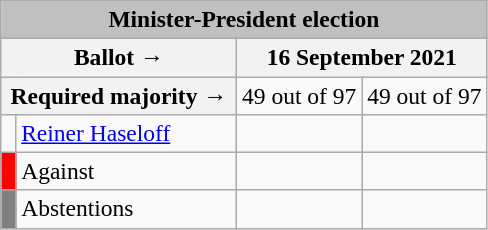<table class="wikitable" style="text-align:center; font-size:98%;">
<tr>
<td colspan=5 align="center" bgcolor="#C0C0C0"><strong>Minister-President election</strong></td>
</tr>
<tr>
<th colspan=2 style="width:150px;">Ballot →</th>
<th colspan=3>16 September 2021</th>
</tr>
<tr>
<th colspan=2>Required majority →</th>
<td>49 out of 97 </td>
<td>49 out of 97 </td>
</tr>
<tr>
<td bgcolor=></td>
<td style="text-align:left;"><a href='#'>Reiner Haseloff</a></td>
<td></td>
<td><strong></strong></td>
</tr>
<tr>
<td bgcolor=red></td>
<td style="text-align:left;">Against</td>
<td></td>
<td></td>
</tr>
<tr>
<td style="background:gray;"></td>
<td style="text-align:left;">Abstentions</td>
<td></td>
<td></td>
</tr>
</table>
